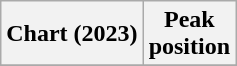<table class="wikitable plainrowheaders" style="text-align:center;">
<tr>
<th scope="col">Chart (2023)</th>
<th scope="col">Peak<br>position</th>
</tr>
<tr>
</tr>
</table>
